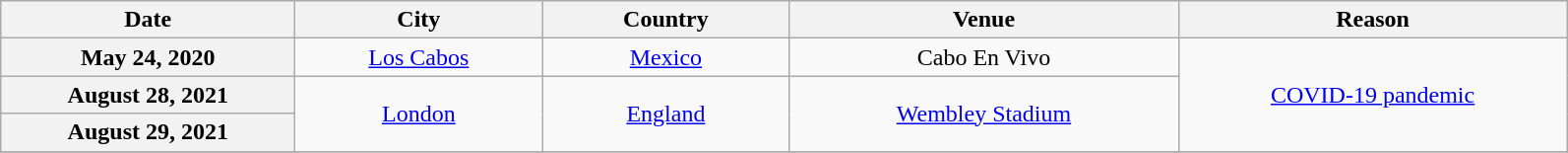<table class="wikitable plainrowheaders" style="text-align:center;">
<tr>
<th scope="col" style="width:12em;">Date</th>
<th scope="col" style="width:10em;">City</th>
<th scope="col" style="width:10em;">Country</th>
<th scope="col" style="width:16em;">Venue</th>
<th scope="col" style="width:16em;">Reason</th>
</tr>
<tr>
<th scope="row" style="text-align:center;">May 24, 2020</th>
<td rowspan="1"><a href='#'>Los Cabos</a></td>
<td rowspan="1"><a href='#'>Mexico</a></td>
<td rowspan="1">Cabo En Vivo</td>
<td rowspan="3"><a href='#'>COVID-19 pandemic</a></td>
</tr>
<tr>
<th scope="row" style="text-align:center;">August 28, 2021</th>
<td rowspan="2"><a href='#'>London</a></td>
<td rowspan="2"><a href='#'>England</a></td>
<td rowspan="2"><a href='#'>Wembley Stadium</a></td>
</tr>
<tr>
<th scope="row" style="text-align:center;">August 29, 2021</th>
</tr>
<tr>
</tr>
</table>
